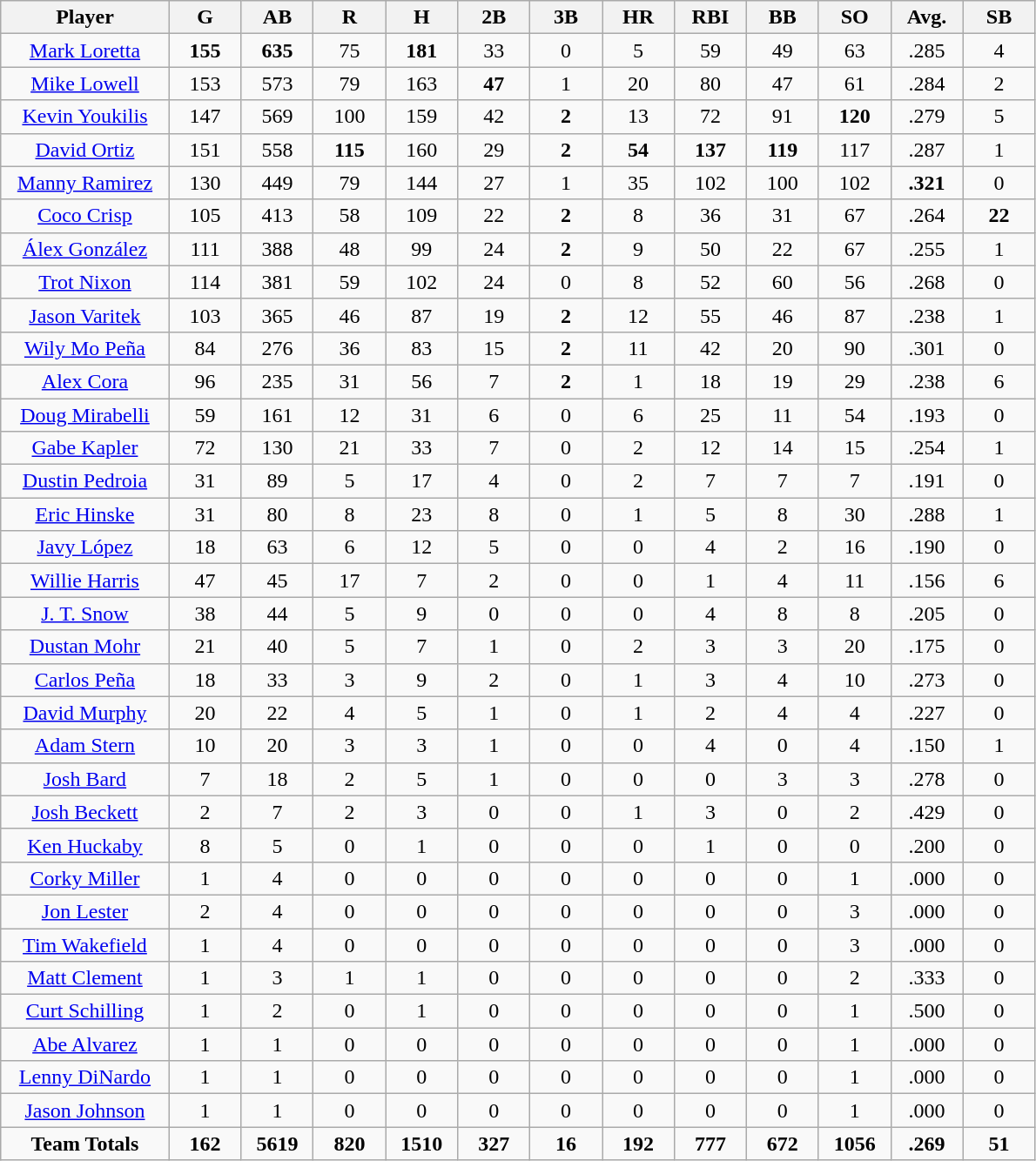<table class="wikitable sortable">
<tr>
<th bgcolor="#DDDDFF" width="14%">Player</th>
<th bgcolor="#DDDDFF" width="6%">G</th>
<th bgcolor="#DDDDFF" width="6%">AB</th>
<th bgcolor="#DDDDFF" width="6%">R</th>
<th bgcolor="#DDDDFF" width="6%">H</th>
<th bgcolor="#DDDDFF" width="6%">2B</th>
<th bgcolor="#DDDDFF" width="6%">3B</th>
<th bgcolor="#DDDDFF" width="6%">HR</th>
<th bgcolor="#DDDDFF" width="6%">RBI</th>
<th bgcolor="#DDDDFF" width="6%">BB</th>
<th bgcolor="#DDDDFF" width="6%">SO</th>
<th bgcolor="#DDDDFF" width="6%">Avg.</th>
<th bgcolor="#DDDDFF" width="6%">SB</th>
</tr>
<tr align="center">
<td><a href='#'>Mark Loretta</a></td>
<td><strong>155</strong></td>
<td><strong>635</strong></td>
<td>75</td>
<td><strong>181</strong></td>
<td>33</td>
<td>0</td>
<td>5</td>
<td>59</td>
<td>49</td>
<td>63</td>
<td>.285</td>
<td>4</td>
</tr>
<tr align="center">
<td><a href='#'>Mike Lowell</a></td>
<td>153</td>
<td>573</td>
<td>79</td>
<td>163</td>
<td><strong>47</strong></td>
<td>1</td>
<td>20</td>
<td>80</td>
<td>47</td>
<td>61</td>
<td>.284</td>
<td>2</td>
</tr>
<tr align="center">
<td><a href='#'>Kevin Youkilis</a></td>
<td>147</td>
<td>569</td>
<td>100</td>
<td>159</td>
<td>42</td>
<td><strong>2</strong></td>
<td>13</td>
<td>72</td>
<td>91</td>
<td><strong>120</strong></td>
<td>.279</td>
<td>5</td>
</tr>
<tr align="center">
<td><a href='#'>David Ortiz</a></td>
<td>151</td>
<td>558</td>
<td><strong>115</strong></td>
<td>160</td>
<td>29</td>
<td><strong>2</strong></td>
<td><strong>54</strong></td>
<td><strong>137</strong></td>
<td><strong>119</strong></td>
<td>117</td>
<td>.287</td>
<td>1</td>
</tr>
<tr align="center">
<td><a href='#'>Manny Ramirez</a></td>
<td>130</td>
<td>449</td>
<td>79</td>
<td>144</td>
<td>27</td>
<td>1</td>
<td>35</td>
<td>102</td>
<td>100</td>
<td>102</td>
<td><strong>.321</strong></td>
<td>0</td>
</tr>
<tr align="center">
<td><a href='#'>Coco Crisp</a></td>
<td>105</td>
<td>413</td>
<td>58</td>
<td>109</td>
<td>22</td>
<td><strong>2</strong></td>
<td>8</td>
<td>36</td>
<td>31</td>
<td>67</td>
<td>.264</td>
<td><strong>22</strong></td>
</tr>
<tr align="center">
<td><a href='#'>Álex González</a></td>
<td>111</td>
<td>388</td>
<td>48</td>
<td>99</td>
<td>24</td>
<td><strong>2</strong></td>
<td>9</td>
<td>50</td>
<td>22</td>
<td>67</td>
<td>.255</td>
<td>1</td>
</tr>
<tr align="center">
<td><a href='#'>Trot Nixon</a></td>
<td>114</td>
<td>381</td>
<td>59</td>
<td>102</td>
<td>24</td>
<td>0</td>
<td>8</td>
<td>52</td>
<td>60</td>
<td>56</td>
<td>.268</td>
<td>0</td>
</tr>
<tr align="center">
<td><a href='#'>Jason Varitek</a></td>
<td>103</td>
<td>365</td>
<td>46</td>
<td>87</td>
<td>19</td>
<td><strong>2</strong></td>
<td>12</td>
<td>55</td>
<td>46</td>
<td>87</td>
<td>.238</td>
<td>1</td>
</tr>
<tr align="center">
<td><a href='#'>Wily Mo Peña</a></td>
<td>84</td>
<td>276</td>
<td>36</td>
<td>83</td>
<td>15</td>
<td><strong>2</strong></td>
<td>11</td>
<td>42</td>
<td>20</td>
<td>90</td>
<td>.301</td>
<td>0</td>
</tr>
<tr align="center">
<td><a href='#'>Alex Cora</a></td>
<td>96</td>
<td>235</td>
<td>31</td>
<td>56</td>
<td>7</td>
<td><strong>2</strong></td>
<td>1</td>
<td>18</td>
<td>19</td>
<td>29</td>
<td>.238</td>
<td>6</td>
</tr>
<tr align="center">
<td><a href='#'>Doug Mirabelli</a></td>
<td>59</td>
<td>161</td>
<td>12</td>
<td>31</td>
<td>6</td>
<td>0</td>
<td>6</td>
<td>25</td>
<td>11</td>
<td>54</td>
<td>.193</td>
<td>0</td>
</tr>
<tr align="center">
<td><a href='#'>Gabe Kapler</a></td>
<td>72</td>
<td>130</td>
<td>21</td>
<td>33</td>
<td>7</td>
<td>0</td>
<td>2</td>
<td>12</td>
<td>14</td>
<td>15</td>
<td>.254</td>
<td>1</td>
</tr>
<tr align="center">
<td><a href='#'>Dustin Pedroia</a></td>
<td>31</td>
<td>89</td>
<td>5</td>
<td>17</td>
<td>4</td>
<td>0</td>
<td>2</td>
<td>7</td>
<td>7</td>
<td>7</td>
<td>.191</td>
<td>0</td>
</tr>
<tr align="center">
<td><a href='#'>Eric Hinske</a></td>
<td>31</td>
<td>80</td>
<td>8</td>
<td>23</td>
<td>8</td>
<td>0</td>
<td>1</td>
<td>5</td>
<td>8</td>
<td>30</td>
<td>.288</td>
<td>1</td>
</tr>
<tr align="center">
<td><a href='#'>Javy López</a></td>
<td>18</td>
<td>63</td>
<td>6</td>
<td>12</td>
<td>5</td>
<td>0</td>
<td>0</td>
<td>4</td>
<td>2</td>
<td>16</td>
<td>.190</td>
<td>0</td>
</tr>
<tr align="center">
<td><a href='#'>Willie Harris</a></td>
<td>47</td>
<td>45</td>
<td>17</td>
<td>7</td>
<td>2</td>
<td>0</td>
<td>0</td>
<td>1</td>
<td>4</td>
<td>11</td>
<td>.156</td>
<td>6</td>
</tr>
<tr align="center">
<td><a href='#'>J. T. Snow</a></td>
<td>38</td>
<td>44</td>
<td>5</td>
<td>9</td>
<td>0</td>
<td>0</td>
<td>0</td>
<td>4</td>
<td>8</td>
<td>8</td>
<td>.205</td>
<td>0</td>
</tr>
<tr align="center">
<td><a href='#'>Dustan Mohr</a></td>
<td>21</td>
<td>40</td>
<td>5</td>
<td>7</td>
<td>1</td>
<td>0</td>
<td>2</td>
<td>3</td>
<td>3</td>
<td>20</td>
<td>.175</td>
<td>0</td>
</tr>
<tr align="center">
<td><a href='#'>Carlos Peña</a></td>
<td>18</td>
<td>33</td>
<td>3</td>
<td>9</td>
<td>2</td>
<td>0</td>
<td>1</td>
<td>3</td>
<td>4</td>
<td>10</td>
<td>.273</td>
<td>0</td>
</tr>
<tr align="center">
<td><a href='#'>David Murphy</a></td>
<td>20</td>
<td>22</td>
<td>4</td>
<td>5</td>
<td>1</td>
<td>0</td>
<td>1</td>
<td>2</td>
<td>4</td>
<td>4</td>
<td>.227</td>
<td>0</td>
</tr>
<tr align="center">
<td><a href='#'>Adam Stern</a></td>
<td>10</td>
<td>20</td>
<td>3</td>
<td>3</td>
<td>1</td>
<td>0</td>
<td>0</td>
<td>4</td>
<td>0</td>
<td>4</td>
<td>.150</td>
<td>1</td>
</tr>
<tr align="center">
<td><a href='#'>Josh Bard</a></td>
<td>7</td>
<td>18</td>
<td>2</td>
<td>5</td>
<td>1</td>
<td>0</td>
<td>0</td>
<td>0</td>
<td>3</td>
<td>3</td>
<td>.278</td>
<td>0</td>
</tr>
<tr align="center">
<td><a href='#'>Josh Beckett</a></td>
<td>2</td>
<td>7</td>
<td>2</td>
<td>3</td>
<td>0</td>
<td>0</td>
<td>1</td>
<td>3</td>
<td>0</td>
<td>2</td>
<td>.429</td>
<td>0</td>
</tr>
<tr align="center">
<td><a href='#'>Ken Huckaby</a></td>
<td>8</td>
<td>5</td>
<td>0</td>
<td>1</td>
<td>0</td>
<td>0</td>
<td>0</td>
<td>1</td>
<td>0</td>
<td>0</td>
<td>.200</td>
<td>0</td>
</tr>
<tr align="center">
<td><a href='#'>Corky Miller</a></td>
<td>1</td>
<td>4</td>
<td>0</td>
<td>0</td>
<td>0</td>
<td>0</td>
<td>0</td>
<td>0</td>
<td>0</td>
<td>1</td>
<td>.000</td>
<td>0</td>
</tr>
<tr align="center">
<td><a href='#'>Jon Lester</a></td>
<td>2</td>
<td>4</td>
<td>0</td>
<td>0</td>
<td>0</td>
<td>0</td>
<td>0</td>
<td>0</td>
<td>0</td>
<td>3</td>
<td>.000</td>
<td>0</td>
</tr>
<tr align="center">
<td><a href='#'>Tim Wakefield</a></td>
<td>1</td>
<td>4</td>
<td>0</td>
<td>0</td>
<td>0</td>
<td>0</td>
<td>0</td>
<td>0</td>
<td>0</td>
<td>3</td>
<td>.000</td>
<td>0</td>
</tr>
<tr align="center">
<td><a href='#'>Matt Clement</a></td>
<td>1</td>
<td>3</td>
<td>1</td>
<td>1</td>
<td>0</td>
<td>0</td>
<td>0</td>
<td>0</td>
<td>0</td>
<td>2</td>
<td>.333</td>
<td>0</td>
</tr>
<tr align="center">
<td><a href='#'>Curt Schilling</a></td>
<td>1</td>
<td>2</td>
<td>0</td>
<td>1</td>
<td>0</td>
<td>0</td>
<td>0</td>
<td>0</td>
<td>0</td>
<td>1</td>
<td>.500</td>
<td>0</td>
</tr>
<tr align="center">
<td><a href='#'>Abe Alvarez</a></td>
<td>1</td>
<td>1</td>
<td>0</td>
<td>0</td>
<td>0</td>
<td>0</td>
<td>0</td>
<td>0</td>
<td>0</td>
<td>1</td>
<td>.000</td>
<td>0</td>
</tr>
<tr align="center">
<td><a href='#'>Lenny DiNardo</a></td>
<td>1</td>
<td>1</td>
<td>0</td>
<td>0</td>
<td>0</td>
<td>0</td>
<td>0</td>
<td>0</td>
<td>0</td>
<td>1</td>
<td>.000</td>
<td>0</td>
</tr>
<tr align="center">
<td><a href='#'>Jason Johnson</a></td>
<td>1</td>
<td>1</td>
<td>0</td>
<td>0</td>
<td>0</td>
<td>0</td>
<td>0</td>
<td>0</td>
<td>0</td>
<td>1</td>
<td>.000</td>
<td>0</td>
</tr>
<tr align="center">
<td><strong>Team Totals</strong></td>
<td><strong>162</strong></td>
<td><strong>5619</strong></td>
<td><strong>820</strong></td>
<td><strong>1510</strong></td>
<td><strong>327</strong></td>
<td><strong>16</strong></td>
<td><strong>192</strong></td>
<td><strong>777</strong></td>
<td><strong>672</strong></td>
<td><strong>1056</strong></td>
<td><strong>.269</strong></td>
<td><strong>51</strong></td>
</tr>
</table>
